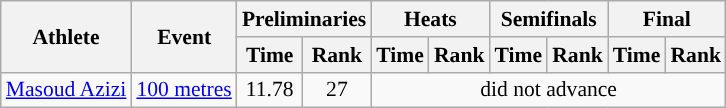<table class=wikitable style="font-size:90%;">
<tr>
<th rowspan=2>Athlete</th>
<th rowspan=2>Event</th>
<th colspan=2>Preliminaries</th>
<th colspan=2>Heats</th>
<th colspan=2>Semifinals</th>
<th colspan=2>Final</th>
</tr>
<tr>
<th>Time</th>
<th>Rank</th>
<th>Time</th>
<th>Rank</th>
<th>Time</th>
<th>Rank</th>
<th>Time</th>
<th>Rank</th>
</tr>
<tr>
<td><a href='#'>Masoud Azizi</a></td>
<td><a href='#'>100 metres</a></td>
<td align="center">11.78</td>
<td align="center">27</td>
<td align="center" colspan=6>did not advance</td>
</tr>
</table>
